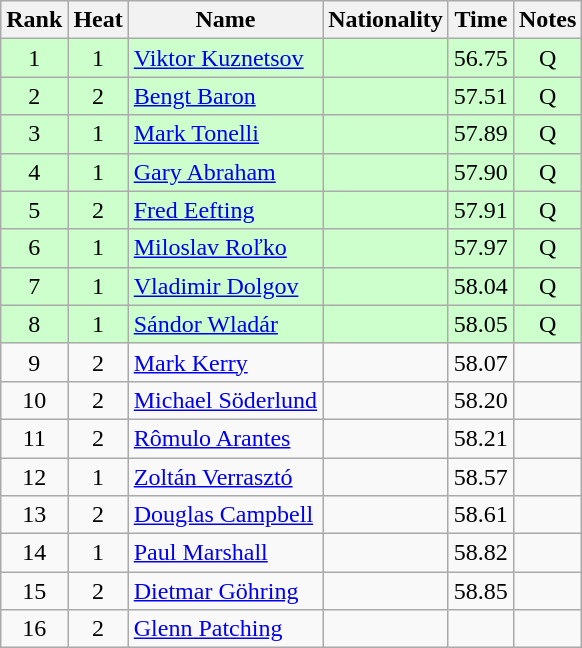<table class="wikitable sortable" style="text-align:center">
<tr>
<th>Rank</th>
<th>Heat</th>
<th>Name</th>
<th>Nationality</th>
<th>Time</th>
<th>Notes</th>
</tr>
<tr bgcolor=ccffcc>
<td>1</td>
<td>1</td>
<td align=left><a href='#'>Viktor Kuznetsov</a></td>
<td align=left></td>
<td>56.75</td>
<td>Q</td>
</tr>
<tr bgcolor=ccffcc>
<td>2</td>
<td>2</td>
<td align=left><a href='#'>Bengt Baron</a></td>
<td align=left></td>
<td>57.51</td>
<td>Q</td>
</tr>
<tr bgcolor=ccffcc>
<td>3</td>
<td>1</td>
<td align=left><a href='#'>Mark Tonelli</a></td>
<td align=left></td>
<td>57.89</td>
<td>Q</td>
</tr>
<tr bgcolor=ccffcc>
<td>4</td>
<td>1</td>
<td align=left><a href='#'>Gary Abraham</a></td>
<td align=left></td>
<td>57.90</td>
<td>Q</td>
</tr>
<tr bgcolor=ccffcc>
<td>5</td>
<td>2</td>
<td align=left><a href='#'>Fred Eefting</a></td>
<td align=left></td>
<td>57.91</td>
<td>Q</td>
</tr>
<tr bgcolor=ccffcc>
<td>6</td>
<td>1</td>
<td align=left><a href='#'>Miloslav Roľko</a></td>
<td align=left></td>
<td>57.97</td>
<td>Q</td>
</tr>
<tr bgcolor="ccffcc">
<td>7</td>
<td>1</td>
<td align=left><a href='#'>Vladimir Dolgov</a></td>
<td align=left></td>
<td>58.04</td>
<td>Q</td>
</tr>
<tr bgcolor="ccffcc">
<td>8</td>
<td>1</td>
<td align=left><a href='#'>Sándor Wladár</a></td>
<td align=left></td>
<td>58.05</td>
<td>Q</td>
</tr>
<tr>
<td>9</td>
<td>2</td>
<td align=left><a href='#'>Mark Kerry</a></td>
<td align=left></td>
<td>58.07</td>
<td></td>
</tr>
<tr>
<td>10</td>
<td>2</td>
<td align=left><a href='#'>Michael Söderlund</a></td>
<td align=left></td>
<td>58.20</td>
<td></td>
</tr>
<tr>
<td>11</td>
<td>2</td>
<td align=left><a href='#'>Rômulo Arantes</a></td>
<td align=left></td>
<td>58.21</td>
<td></td>
</tr>
<tr>
<td>12</td>
<td>1</td>
<td align=left><a href='#'>Zoltán Verrasztó</a></td>
<td align=left></td>
<td>58.57</td>
<td></td>
</tr>
<tr>
<td>13</td>
<td>2</td>
<td align=left><a href='#'>Douglas Campbell</a></td>
<td align=left></td>
<td>58.61</td>
<td></td>
</tr>
<tr>
<td>14</td>
<td>1</td>
<td align=left><a href='#'>Paul Marshall</a></td>
<td align=left></td>
<td>58.82</td>
<td></td>
</tr>
<tr>
<td>15</td>
<td>2</td>
<td align=left><a href='#'>Dietmar Göhring</a></td>
<td align=left></td>
<td>58.85</td>
<td></td>
</tr>
<tr>
<td>16</td>
<td>2</td>
<td align=left><a href='#'>Glenn Patching</a></td>
<td align=left></td>
<td></td>
<td></td>
</tr>
</table>
